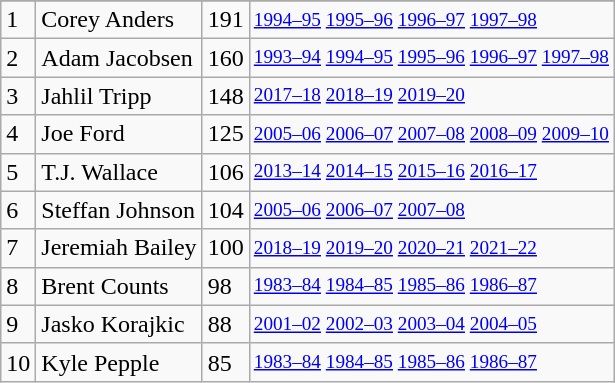<table class="wikitable">
<tr>
</tr>
<tr>
<td>1</td>
<td>Corey Anders</td>
<td>191</td>
<td style="font-size:80%;"><a href='#'>1994–95</a> <a href='#'>1995–96</a> <a href='#'>1996–97</a> <a href='#'>1997–98</a></td>
</tr>
<tr>
<td>2</td>
<td>Adam Jacobsen</td>
<td>160</td>
<td style="font-size:80%;"><a href='#'>1993–94</a> <a href='#'>1994–95</a> <a href='#'>1995–96</a> <a href='#'>1996–97</a> <a href='#'>1997–98</a></td>
</tr>
<tr>
<td>3</td>
<td>Jahlil Tripp</td>
<td>148</td>
<td style="font-size:80%;"><a href='#'>2017–18</a> <a href='#'>2018–19</a> <a href='#'>2019–20</a></td>
</tr>
<tr>
<td>4</td>
<td>Joe Ford</td>
<td>125</td>
<td style="font-size:80%;"><a href='#'>2005–06</a> <a href='#'>2006–07</a> <a href='#'>2007–08</a> <a href='#'>2008–09</a> <a href='#'>2009–10</a></td>
</tr>
<tr>
<td>5</td>
<td>T.J. Wallace</td>
<td>106</td>
<td style="font-size:80%;"><a href='#'>2013–14</a> <a href='#'>2014–15</a> <a href='#'>2015–16</a> <a href='#'>2016–17</a></td>
</tr>
<tr>
<td>6</td>
<td>Steffan Johnson</td>
<td>104</td>
<td style="font-size:80%;"><a href='#'>2005–06</a> <a href='#'>2006–07</a> <a href='#'>2007–08</a></td>
</tr>
<tr>
<td>7</td>
<td>Jeremiah Bailey</td>
<td>100</td>
<td style="font-size:80%;"><a href='#'>2018–19</a> <a href='#'>2019–20</a> <a href='#'>2020–21</a> <a href='#'>2021–22</a></td>
</tr>
<tr>
<td>8</td>
<td>Brent Counts</td>
<td>98</td>
<td style="font-size:80%;"><a href='#'>1983–84</a> <a href='#'>1984–85</a> <a href='#'>1985–86</a> <a href='#'>1986–87</a></td>
</tr>
<tr>
<td>9</td>
<td>Jasko Korajkic</td>
<td>88</td>
<td style="font-size:80%;"><a href='#'>2001–02</a> <a href='#'>2002–03</a> <a href='#'>2003–04</a> <a href='#'>2004–05</a></td>
</tr>
<tr>
<td>10</td>
<td>Kyle Pepple</td>
<td>85</td>
<td style="font-size:80%;"><a href='#'>1983–84</a> <a href='#'>1984–85</a> <a href='#'>1985–86</a> <a href='#'>1986–87</a></td>
</tr>
</table>
